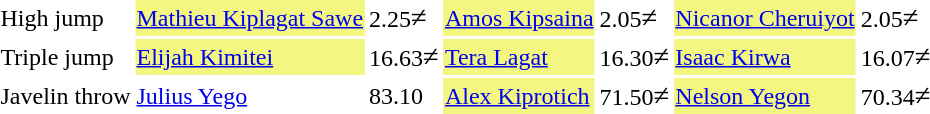<table>
<tr>
<td>High jump</td>
<td bgcolor=#F3F781><a href='#'>Mathieu Kiplagat Sawe</a></td>
<td>2.25<big>≠</big></td>
<td bgcolor=#F3F781><a href='#'>Amos Kipsaina</a></td>
<td>2.05<big>≠</big></td>
<td bgcolor=#F3F781><a href='#'>Nicanor Cheruiyot</a></td>
<td>2.05<big>≠</big></td>
</tr>
<tr>
<td>Triple jump</td>
<td bgcolor=#F3F781><a href='#'>Elijah Kimitei</a></td>
<td>16.63<big>≠</big></td>
<td bgcolor=#F3F781><a href='#'>Tera Lagat</a></td>
<td>16.30<big>≠</big></td>
<td bgcolor=#F3F781><a href='#'>Isaac Kirwa</a></td>
<td>16.07<big>≠</big></td>
</tr>
<tr>
<td>Javelin throw</td>
<td><a href='#'>Julius Yego</a></td>
<td>83.10</td>
<td bgcolor=#F3F781><a href='#'>Alex Kiprotich</a></td>
<td>71.50<big>≠</big></td>
<td bgcolor=#F3F781><a href='#'>Nelson Yegon</a></td>
<td>70.34<big>≠</big></td>
</tr>
</table>
